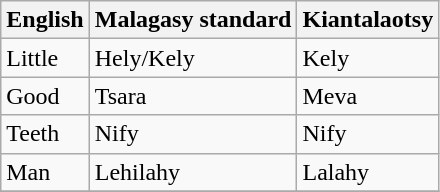<table class="wikitable sortable">
<tr>
<th>English</th>
<th>Malagasy standard</th>
<th>Kiantalaotsy</th>
</tr>
<tr>
<td>Little</td>
<td>Hely/Kely</td>
<td>Kely</td>
</tr>
<tr>
<td>Good</td>
<td>Tsara</td>
<td>Meva</td>
</tr>
<tr>
<td>Teeth</td>
<td>Nify</td>
<td>Nify</td>
</tr>
<tr>
<td>Man</td>
<td>Lehilahy</td>
<td>Lalahy</td>
</tr>
<tr>
</tr>
</table>
